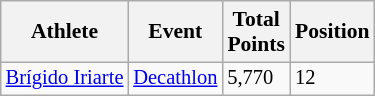<table class=wikitable style="font-size:90%">
<tr>
<th>Athlete</th>
<th>Event</th>
<th>Total<br>Points</th>
<th>Position</th>
</tr>
<tr style="font-size:95%">
<td align=center><a href='#'>Brígido Iriarte</a></td>
<td align=center><a href='#'>Decathlon</a></td>
<td>5,770</td>
<td>12</td>
</tr>
</table>
